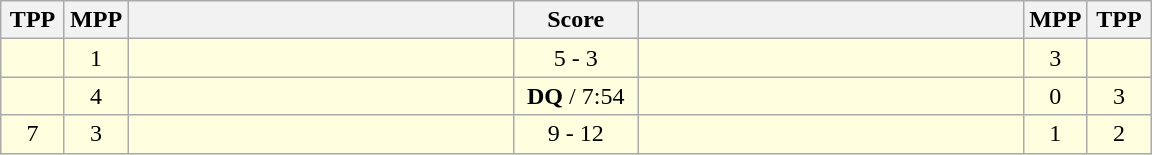<table class="wikitable" style="text-align: center;" |>
<tr>
<th width="35">TPP</th>
<th width="35">MPP</th>
<th width="250"></th>
<th width="75">Score</th>
<th width="250"></th>
<th width="35">MPP</th>
<th width="35">TPP</th>
</tr>
<tr bgcolor=lightyellow>
<td></td>
<td>1</td>
<td style="text-align:left;"><strong></strong></td>
<td>5 - 3</td>
<td style="text-align:left;"></td>
<td>3</td>
<td></td>
</tr>
<tr bgcolor=lightyellow>
<td></td>
<td>4</td>
<td style="text-align:left;"></td>
<td><strong>DQ</strong> / 7:54</td>
<td style="text-align:left;"><strong></strong></td>
<td>0</td>
<td>3</td>
</tr>
<tr bgcolor=lightyellow>
<td>7</td>
<td>3</td>
<td style="text-align:left;"></td>
<td>9 - 12</td>
<td style="text-align:left;"><strong></strong></td>
<td>1</td>
<td>2</td>
</tr>
</table>
